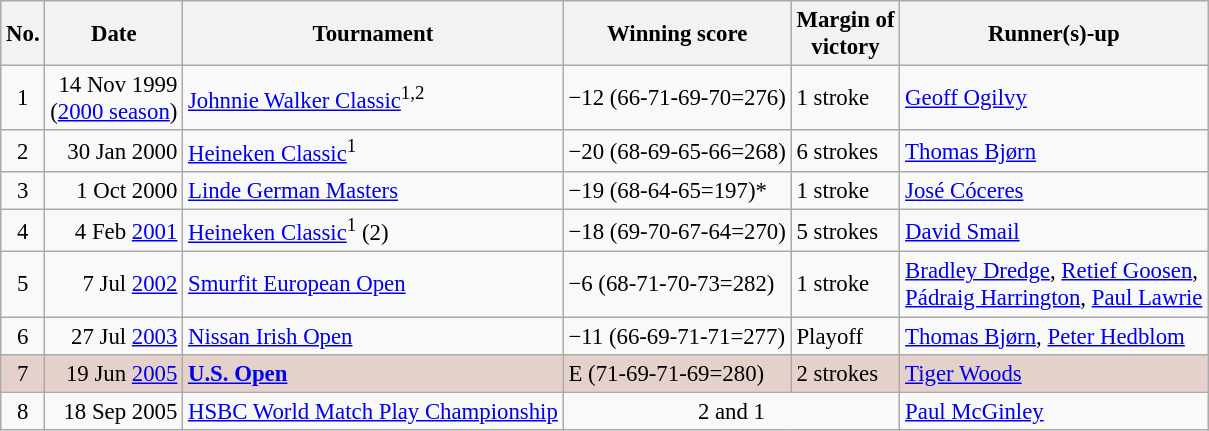<table class="wikitable" style="font-size:95%;">
<tr>
<th>No.</th>
<th>Date</th>
<th>Tournament</th>
<th>Winning score</th>
<th>Margin of<br>victory</th>
<th>Runner(s)-up</th>
</tr>
<tr>
<td align=center>1</td>
<td align=right>14 Nov 1999<br>(<a href='#'>2000 season</a>)</td>
<td><a href='#'>Johnnie Walker Classic</a><sup>1,2</sup></td>
<td>−12 (66-71-69-70=276)</td>
<td>1 stroke</td>
<td> <a href='#'>Geoff Ogilvy</a></td>
</tr>
<tr>
<td align=center>2</td>
<td align=right>30 Jan 2000</td>
<td><a href='#'>Heineken Classic</a><sup>1</sup></td>
<td>−20 (68-69-65-66=268)</td>
<td>6 strokes</td>
<td> <a href='#'>Thomas Bjørn</a></td>
</tr>
<tr>
<td align=center>3</td>
<td align=right>1 Oct 2000</td>
<td><a href='#'>Linde German Masters</a></td>
<td>−19 (68-64-65=197)*</td>
<td>1 stroke</td>
<td> <a href='#'>José Cóceres</a></td>
</tr>
<tr>
<td align=center>4</td>
<td align=right>4 Feb <a href='#'>2001</a></td>
<td><a href='#'>Heineken Classic</a><sup>1</sup> (2)</td>
<td>−18 (69-70-67-64=270)</td>
<td>5 strokes</td>
<td> <a href='#'>David Smail</a></td>
</tr>
<tr>
<td align=center>5</td>
<td align=right>7 Jul <a href='#'>2002</a></td>
<td><a href='#'>Smurfit European Open</a></td>
<td>−6 (68-71-70-73=282)</td>
<td>1 stroke</td>
<td> <a href='#'>Bradley Dredge</a>,  <a href='#'>Retief Goosen</a>,<br> <a href='#'>Pádraig Harrington</a>,  <a href='#'>Paul Lawrie</a></td>
</tr>
<tr>
<td align=center>6</td>
<td align=right>27 Jul <a href='#'>2003</a></td>
<td><a href='#'>Nissan Irish Open</a></td>
<td>−11 (66-69-71-71=277)</td>
<td>Playoff</td>
<td> <a href='#'>Thomas Bjørn</a>,  <a href='#'>Peter Hedblom</a></td>
</tr>
<tr style="background:#e5d1cb;">
<td align=center>7</td>
<td align=right>19 Jun <a href='#'>2005</a></td>
<td><strong><a href='#'>U.S. Open</a></strong></td>
<td>E (71-69-71-69=280)</td>
<td>2 strokes</td>
<td> <a href='#'>Tiger Woods</a></td>
</tr>
<tr>
<td align=center>8</td>
<td align=right>18 Sep 2005</td>
<td><a href='#'>HSBC World Match Play Championship</a></td>
<td colspan=2 align=center>2 and 1</td>
<td> <a href='#'>Paul McGinley</a></td>
</tr>
</table>
